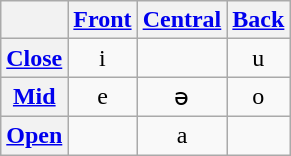<table class="wikitable" style="text-align:center">
<tr>
<th></th>
<th><a href='#'>Front</a></th>
<th><a href='#'>Central</a></th>
<th><a href='#'>Back</a></th>
</tr>
<tr align="center">
<th><a href='#'>Close</a></th>
<td>i</td>
<td></td>
<td>u</td>
</tr>
<tr>
<th><a href='#'>Mid</a></th>
<td>e</td>
<td>ə</td>
<td>o</td>
</tr>
<tr align="center">
<th><a href='#'>Open</a></th>
<td></td>
<td>a</td>
<td></td>
</tr>
</table>
